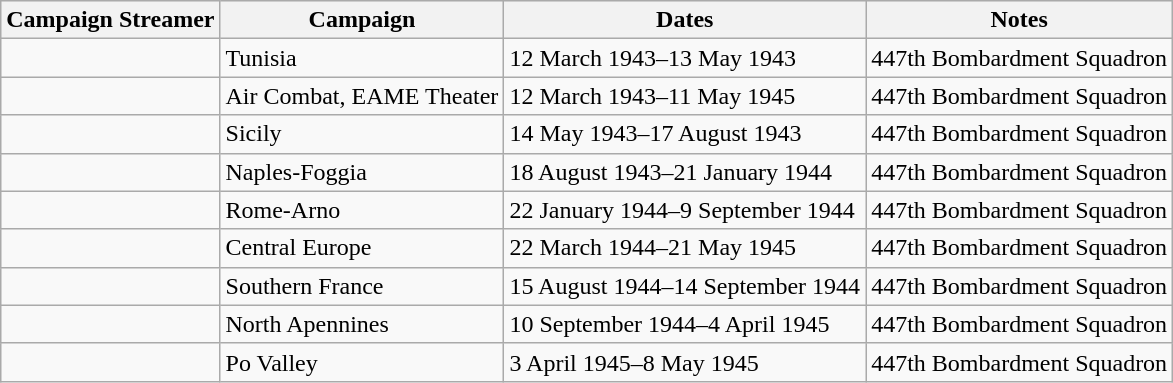<table class="wikitable">
<tr style="background:#efefef;">
<th>Campaign Streamer</th>
<th>Campaign</th>
<th>Dates</th>
<th>Notes</th>
</tr>
<tr>
<td></td>
<td>Tunisia</td>
<td>12 March 1943–13 May 1943</td>
<td>447th Bombardment Squadron</td>
</tr>
<tr>
<td></td>
<td>Air Combat, EAME Theater</td>
<td>12 March 1943–11 May 1945</td>
<td>447th Bombardment Squadron</td>
</tr>
<tr>
<td></td>
<td>Sicily</td>
<td>14 May 1943–17 August 1943</td>
<td>447th Bombardment Squadron</td>
</tr>
<tr>
<td></td>
<td>Naples-Foggia</td>
<td>18 August 1943–21 January 1944</td>
<td>447th Bombardment Squadron</td>
</tr>
<tr>
<td></td>
<td>Rome-Arno</td>
<td>22 January 1944–9 September 1944</td>
<td>447th Bombardment Squadron</td>
</tr>
<tr>
<td></td>
<td>Central Europe</td>
<td>22 March 1944–21 May 1945</td>
<td>447th Bombardment Squadron</td>
</tr>
<tr>
<td></td>
<td>Southern France</td>
<td>15 August 1944–14 September 1944</td>
<td>447th Bombardment Squadron</td>
</tr>
<tr>
<td></td>
<td>North Apennines</td>
<td>10 September 1944–4 April 1945</td>
<td>447th Bombardment Squadron</td>
</tr>
<tr>
<td></td>
<td>Po Valley</td>
<td>3 April 1945–8 May 1945</td>
<td>447th Bombardment Squadron</td>
</tr>
</table>
